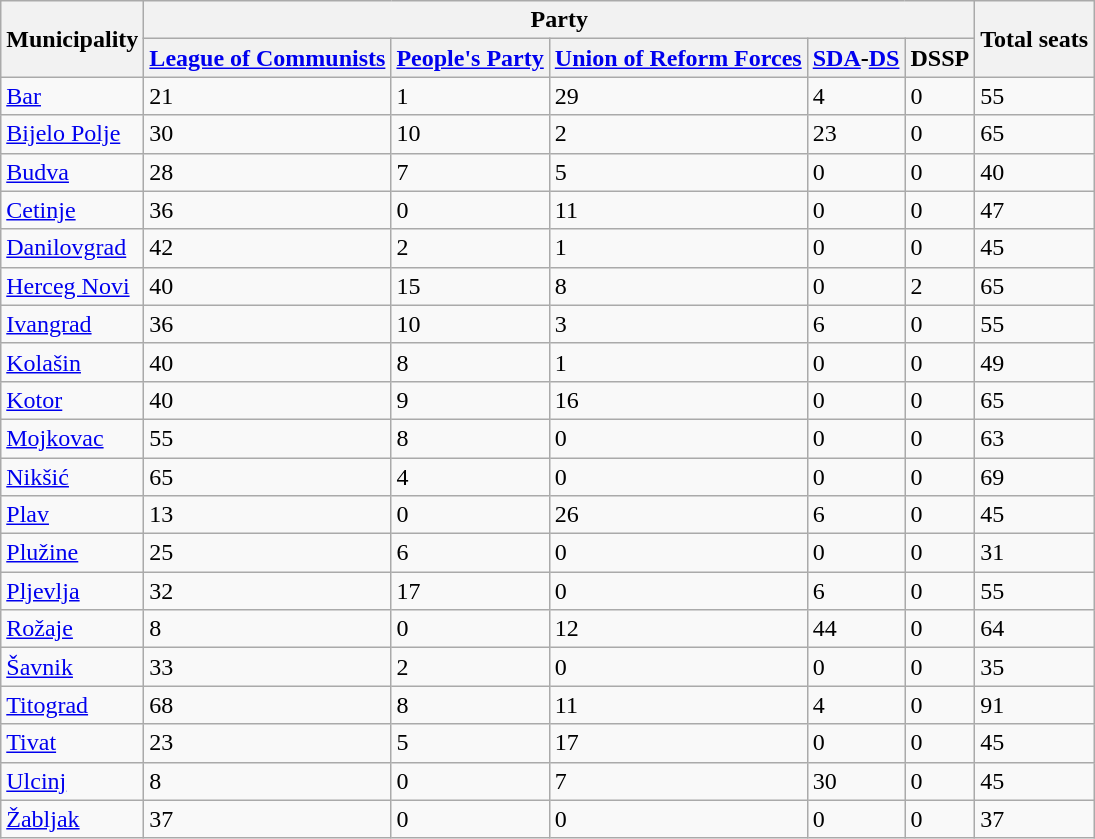<table class="wikitable">
<tr>
<th rowspan="2">Municipality</th>
<th colspan="5">Party</th>
<th rowspan="2">Total seats</th>
</tr>
<tr>
<th><a href='#'>League of Communists</a></th>
<th><a href='#'>People's Party</a></th>
<th><a href='#'>Union of Reform Forces</a></th>
<th><a href='#'>SDA</a>-<a href='#'>DS</a></th>
<th>DSSP</th>
</tr>
<tr>
<td><a href='#'>Bar</a></td>
<td>21</td>
<td>1</td>
<td>29</td>
<td>4</td>
<td>0</td>
<td>55</td>
</tr>
<tr>
<td><a href='#'>Bijelo Polje</a></td>
<td>30</td>
<td>10</td>
<td>2</td>
<td>23</td>
<td>0</td>
<td>65</td>
</tr>
<tr>
<td><a href='#'>Budva</a></td>
<td>28</td>
<td>7</td>
<td>5</td>
<td>0</td>
<td>0</td>
<td>40</td>
</tr>
<tr>
<td><a href='#'>Cetinje</a></td>
<td>36</td>
<td>0</td>
<td>11</td>
<td>0</td>
<td>0</td>
<td>47</td>
</tr>
<tr>
<td><a href='#'>Danilovgrad</a></td>
<td>42</td>
<td>2</td>
<td>1</td>
<td>0</td>
<td>0</td>
<td>45</td>
</tr>
<tr>
<td><a href='#'>Herceg Novi</a></td>
<td>40</td>
<td>15</td>
<td>8</td>
<td>0</td>
<td>2</td>
<td>65</td>
</tr>
<tr>
<td><a href='#'>Ivangrad</a></td>
<td>36</td>
<td>10</td>
<td>3</td>
<td>6</td>
<td>0</td>
<td>55</td>
</tr>
<tr>
<td><a href='#'>Kolašin</a></td>
<td>40</td>
<td>8</td>
<td>1</td>
<td>0</td>
<td>0</td>
<td>49</td>
</tr>
<tr>
<td><a href='#'>Kotor</a></td>
<td>40</td>
<td>9</td>
<td>16</td>
<td>0</td>
<td>0</td>
<td>65</td>
</tr>
<tr>
<td><a href='#'>Mojkovac</a></td>
<td>55</td>
<td>8</td>
<td>0</td>
<td>0</td>
<td>0</td>
<td>63</td>
</tr>
<tr>
<td><a href='#'>Nikšić</a></td>
<td>65</td>
<td>4</td>
<td>0</td>
<td>0</td>
<td>0</td>
<td>69</td>
</tr>
<tr>
<td><a href='#'>Plav</a></td>
<td>13</td>
<td>0</td>
<td>26</td>
<td>6</td>
<td>0</td>
<td>45</td>
</tr>
<tr>
<td><a href='#'>Plužine</a></td>
<td>25</td>
<td>6</td>
<td>0</td>
<td>0</td>
<td>0</td>
<td>31</td>
</tr>
<tr>
<td><a href='#'>Pljevlja</a></td>
<td>32</td>
<td>17</td>
<td>0</td>
<td>6</td>
<td>0</td>
<td>55</td>
</tr>
<tr>
<td><a href='#'>Rožaje</a></td>
<td>8</td>
<td>0</td>
<td>12</td>
<td>44</td>
<td>0</td>
<td>64</td>
</tr>
<tr>
<td><a href='#'>Šavnik</a></td>
<td>33</td>
<td>2</td>
<td>0</td>
<td>0</td>
<td>0</td>
<td>35</td>
</tr>
<tr>
<td><a href='#'>Titograd</a></td>
<td>68</td>
<td>8</td>
<td>11</td>
<td>4</td>
<td>0</td>
<td>91</td>
</tr>
<tr>
<td><a href='#'>Tivat</a></td>
<td>23</td>
<td>5</td>
<td>17</td>
<td>0</td>
<td>0</td>
<td>45</td>
</tr>
<tr>
<td><a href='#'>Ulcinj</a></td>
<td>8</td>
<td>0</td>
<td>7</td>
<td>30</td>
<td>0</td>
<td>45</td>
</tr>
<tr>
<td><a href='#'>Žabljak</a></td>
<td>37</td>
<td>0</td>
<td>0</td>
<td>0</td>
<td>0</td>
<td>37</td>
</tr>
</table>
